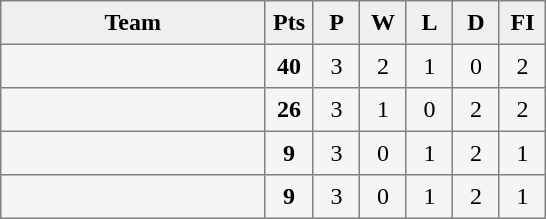<table style=border-collapse:collapse border=1 cellspacing=0 cellpadding=5>
<tr align=center bgcolor=#efefef>
<th width=165>Team</th>
<th width=20>Pts</th>
<th width=20>P</th>
<th width=20>W</th>
<th width=20>L</th>
<th width=20>D</th>
<th width=20>FI</th>
</tr>
<tr align=center style="background:#f5f5f5;">
<td style="text-align:left;"></td>
<td><strong>40</strong></td>
<td>3</td>
<td>2</td>
<td>1</td>
<td>0</td>
<td>2</td>
</tr>
<tr align=center style="background:#f5f5f5;">
<td style="text-align:left;"></td>
<td><strong>26</strong></td>
<td>3</td>
<td>1</td>
<td>0</td>
<td>2</td>
<td>2</td>
</tr>
<tr align=center style="background:#f5f5f5;">
<td style="text-align:left;"></td>
<td><strong>9</strong></td>
<td>3</td>
<td>0</td>
<td>1</td>
<td>2</td>
<td>1</td>
</tr>
<tr align=center style="background:#f5f5f5;">
<td style="text-align:left;"></td>
<td><strong>9</strong></td>
<td>3</td>
<td>0</td>
<td>1</td>
<td>2</td>
<td>1</td>
</tr>
</table>
